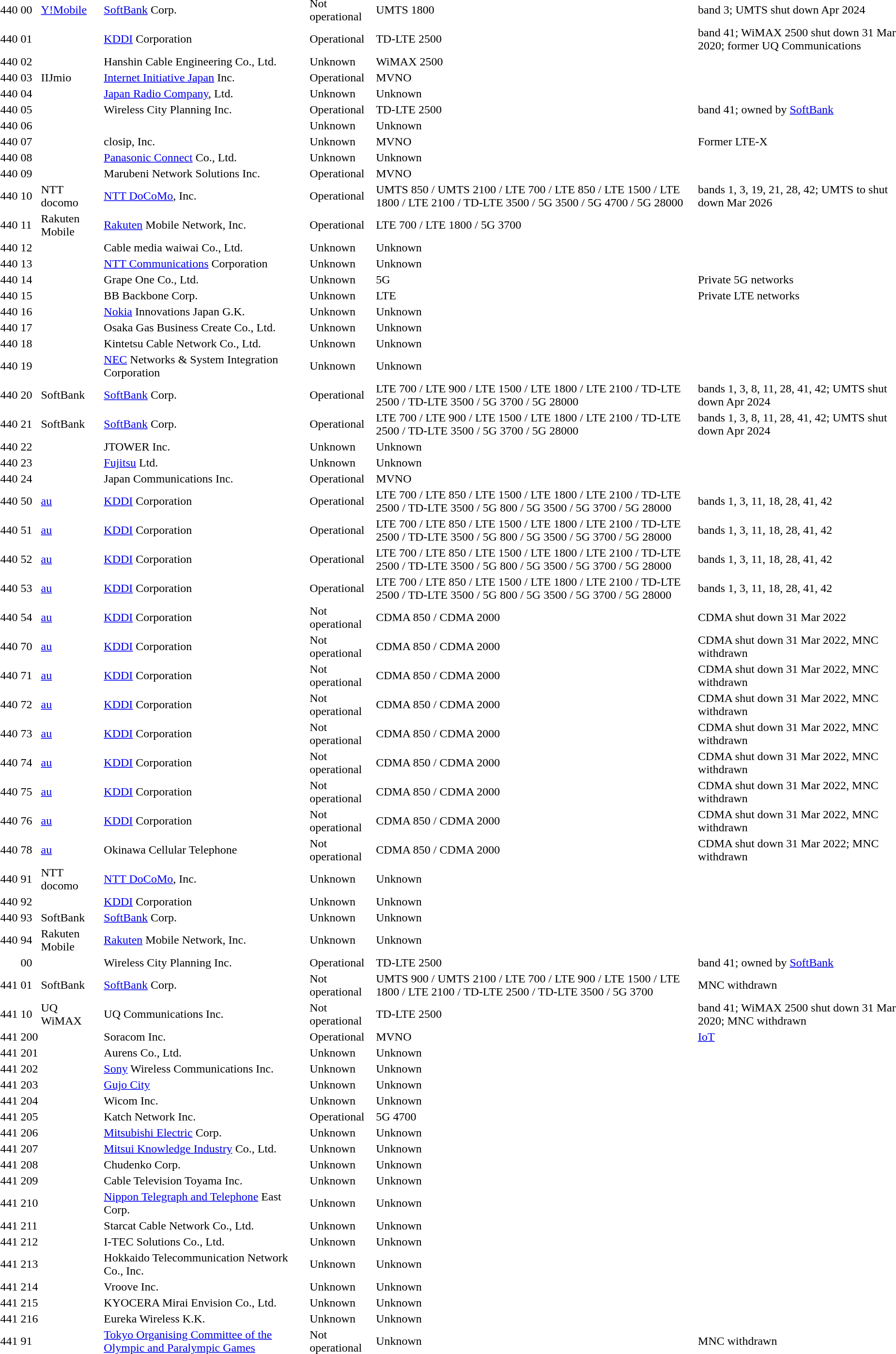<table>
<tr>
<td>440</td>
<td>00</td>
<td><a href='#'>Y!Mobile</a></td>
<td><a href='#'>SoftBank</a> Corp.</td>
<td>Not operational</td>
<td>UMTS 1800</td>
<td>band 3; UMTS shut down Apr 2024</td>
</tr>
<tr>
<td>440</td>
<td>01</td>
<td></td>
<td><a href='#'>KDDI</a> Corporation</td>
<td>Operational</td>
<td>TD-LTE 2500</td>
<td>band 41; WiMAX 2500 shut down 31 Mar 2020; former UQ Communications</td>
</tr>
<tr>
<td>440</td>
<td>02</td>
<td></td>
<td>Hanshin Cable Engineering Co., Ltd.</td>
<td>Unknown</td>
<td>WiMAX 2500</td>
<td></td>
</tr>
<tr>
<td>440</td>
<td>03</td>
<td>IIJmio</td>
<td><a href='#'>Internet Initiative Japan</a> Inc.</td>
<td>Operational</td>
<td>MVNO</td>
<td></td>
</tr>
<tr>
<td>440</td>
<td>04</td>
<td></td>
<td><a href='#'>Japan Radio Company</a>, Ltd.</td>
<td>Unknown</td>
<td>Unknown</td>
<td></td>
</tr>
<tr>
<td>440</td>
<td>05</td>
<td></td>
<td>Wireless City Planning Inc.</td>
<td>Operational</td>
<td>TD-LTE 2500</td>
<td>band 41; owned by <a href='#'>SoftBank</a></td>
</tr>
<tr>
<td>440</td>
<td>06</td>
<td></td>
<td></td>
<td>Unknown</td>
<td>Unknown</td>
<td></td>
</tr>
<tr>
<td>440</td>
<td>07</td>
<td></td>
<td>closip, Inc.</td>
<td>Unknown</td>
<td>MVNO</td>
<td>Former LTE-X</td>
</tr>
<tr>
<td>440</td>
<td>08</td>
<td></td>
<td><a href='#'>Panasonic Connect</a> Co., Ltd.</td>
<td>Unknown</td>
<td>Unknown</td>
<td></td>
</tr>
<tr>
<td>440</td>
<td>09</td>
<td></td>
<td>Marubeni Network Solutions Inc.</td>
<td>Operational</td>
<td>MVNO</td>
<td></td>
</tr>
<tr>
<td>440</td>
<td>10</td>
<td>NTT docomo</td>
<td><a href='#'>NTT DoCoMo</a>, Inc.</td>
<td>Operational</td>
<td>UMTS 850 / UMTS 2100 / LTE 700 / LTE 850 / LTE 1500 / LTE 1800 / LTE 2100 / TD-LTE 3500 / 5G 3500 / 5G 4700 / 5G 28000</td>
<td>bands 1, 3, 19, 21, 28, 42; UMTS to shut down Mar 2026</td>
</tr>
<tr>
<td>440</td>
<td>11</td>
<td>Rakuten Mobile</td>
<td><a href='#'>Rakuten</a> Mobile Network, Inc.</td>
<td>Operational</td>
<td>LTE 700 / LTE 1800 / 5G 3700</td>
<td></td>
</tr>
<tr>
<td>440</td>
<td>12</td>
<td></td>
<td>Cable media waiwai Co., Ltd.</td>
<td>Unknown</td>
<td>Unknown</td>
<td></td>
</tr>
<tr>
<td>440</td>
<td>13</td>
<td></td>
<td><a href='#'>NTT Communications</a> Corporation</td>
<td>Unknown</td>
<td>Unknown</td>
<td></td>
</tr>
<tr>
<td>440</td>
<td>14</td>
<td></td>
<td>Grape One Co., Ltd.</td>
<td>Unknown</td>
<td>5G</td>
<td>Private 5G networks</td>
</tr>
<tr>
<td>440</td>
<td>15</td>
<td></td>
<td>BB Backbone Corp.</td>
<td>Unknown</td>
<td>LTE</td>
<td>Private LTE networks</td>
</tr>
<tr>
<td>440</td>
<td>16</td>
<td></td>
<td><a href='#'>Nokia</a> Innovations Japan G.K.</td>
<td>Unknown</td>
<td>Unknown</td>
<td></td>
</tr>
<tr>
<td>440</td>
<td>17</td>
<td></td>
<td>Osaka Gas Business Create Co., Ltd.</td>
<td>Unknown</td>
<td>Unknown</td>
<td></td>
</tr>
<tr>
<td>440</td>
<td>18</td>
<td></td>
<td>Kintetsu Cable Network Co., Ltd.</td>
<td>Unknown</td>
<td>Unknown</td>
<td></td>
</tr>
<tr>
<td>440</td>
<td>19</td>
<td></td>
<td><a href='#'>NEC</a> Networks & System Integration Corporation</td>
<td>Unknown</td>
<td>Unknown</td>
<td></td>
</tr>
<tr>
<td>440</td>
<td>20</td>
<td>SoftBank</td>
<td><a href='#'>SoftBank</a> Corp.</td>
<td>Operational</td>
<td>LTE 700 / LTE 900 / LTE 1500 / LTE 1800 / LTE 2100 / TD-LTE 2500 / TD-LTE 3500 / 5G 3700 / 5G 28000</td>
<td>bands 1, 3, 8, 11, 28, 41, 42; UMTS shut down Apr 2024</td>
</tr>
<tr>
<td>440</td>
<td>21</td>
<td>SoftBank</td>
<td><a href='#'>SoftBank</a> Corp.</td>
<td>Operational</td>
<td>LTE 700 / LTE 900 / LTE 1500 / LTE 1800 / LTE 2100 / TD-LTE 2500 / TD-LTE 3500 / 5G 3700 / 5G 28000</td>
<td>bands 1, 3, 8, 11, 28, 41, 42; UMTS shut down Apr 2024</td>
</tr>
<tr>
<td>440</td>
<td>22</td>
<td></td>
<td>JTOWER Inc.</td>
<td>Unknown</td>
<td>Unknown</td>
<td></td>
</tr>
<tr>
<td>440</td>
<td>23</td>
<td></td>
<td><a href='#'>Fujitsu</a> Ltd.</td>
<td>Unknown</td>
<td>Unknown</td>
<td></td>
</tr>
<tr>
<td>440</td>
<td>24</td>
<td></td>
<td>Japan Communications Inc.</td>
<td>Operational</td>
<td>MVNO</td>
<td></td>
</tr>
<tr>
<td>440</td>
<td>50</td>
<td><a href='#'>au</a></td>
<td><a href='#'>KDDI</a> Corporation</td>
<td>Operational</td>
<td>LTE 700 / LTE 850 / LTE 1500 / LTE 1800 / LTE 2100 / TD-LTE 2500 / TD-LTE 3500 / 5G 800 / 5G 3500 / 5G 3700 / 5G 28000</td>
<td>bands 1, 3, 11, 18, 28, 41, 42</td>
</tr>
<tr>
<td>440</td>
<td>51</td>
<td><a href='#'>au</a></td>
<td><a href='#'>KDDI</a> Corporation</td>
<td>Operational</td>
<td>LTE 700 / LTE 850 / LTE 1500 / LTE 1800 / LTE 2100 / TD-LTE 2500 / TD-LTE 3500 / 5G 800 / 5G 3500 / 5G 3700 / 5G 28000</td>
<td>bands 1, 3, 11, 18, 28, 41, 42</td>
</tr>
<tr>
<td>440</td>
<td>52</td>
<td><a href='#'>au</a></td>
<td><a href='#'>KDDI</a> Corporation</td>
<td>Operational</td>
<td>LTE 700 / LTE 850 / LTE 1500 / LTE 1800 / LTE 2100 / TD-LTE 2500 / TD-LTE 3500 / 5G 800 / 5G 3500 / 5G 3700 / 5G 28000</td>
<td>bands 1, 3, 11, 18, 28, 41, 42</td>
</tr>
<tr>
<td>440</td>
<td>53</td>
<td><a href='#'>au</a></td>
<td><a href='#'>KDDI</a> Corporation</td>
<td>Operational</td>
<td>LTE 700 / LTE 850 / LTE 1500 / LTE 1800 / LTE 2100 / TD-LTE 2500 / TD-LTE 3500 / 5G 800 / 5G 3500 / 5G 3700 / 5G 28000</td>
<td>bands 1, 3, 11, 18, 28, 41, 42</td>
</tr>
<tr>
<td>440</td>
<td>54</td>
<td><a href='#'>au</a></td>
<td><a href='#'>KDDI</a> Corporation</td>
<td>Not operational</td>
<td>CDMA 850 / CDMA 2000</td>
<td>CDMA shut down 31 Mar 2022</td>
</tr>
<tr>
<td>440</td>
<td>70</td>
<td><a href='#'>au</a></td>
<td><a href='#'>KDDI</a> Corporation</td>
<td>Not operational</td>
<td>CDMA 850 / CDMA 2000</td>
<td>CDMA shut down 31 Mar 2022, MNC withdrawn</td>
</tr>
<tr>
<td>440</td>
<td>71</td>
<td><a href='#'>au</a></td>
<td><a href='#'>KDDI</a> Corporation</td>
<td>Not operational</td>
<td>CDMA 850 / CDMA 2000</td>
<td>CDMA shut down 31 Mar 2022, MNC withdrawn</td>
</tr>
<tr>
<td>440</td>
<td>72</td>
<td><a href='#'>au</a></td>
<td><a href='#'>KDDI</a> Corporation</td>
<td>Not operational</td>
<td>CDMA 850 / CDMA 2000</td>
<td>CDMA shut down 31 Mar 2022, MNC withdrawn</td>
</tr>
<tr>
<td>440</td>
<td>73</td>
<td><a href='#'>au</a></td>
<td><a href='#'>KDDI</a> Corporation</td>
<td>Not operational</td>
<td>CDMA 850 / CDMA 2000</td>
<td>CDMA shut down 31 Mar 2022, MNC withdrawn</td>
</tr>
<tr>
<td>440</td>
<td>74</td>
<td><a href='#'>au</a></td>
<td><a href='#'>KDDI</a> Corporation</td>
<td>Not operational</td>
<td>CDMA 850 / CDMA 2000</td>
<td>CDMA shut down 31 Mar 2022, MNC withdrawn</td>
</tr>
<tr>
<td>440</td>
<td>75</td>
<td><a href='#'>au</a></td>
<td><a href='#'>KDDI</a> Corporation</td>
<td>Not operational</td>
<td>CDMA 850 / CDMA 2000</td>
<td>CDMA shut down 31 Mar 2022, MNC withdrawn</td>
</tr>
<tr>
<td>440</td>
<td>76</td>
<td><a href='#'>au</a></td>
<td><a href='#'>KDDI</a> Corporation</td>
<td>Not operational</td>
<td>CDMA 850 / CDMA 2000</td>
<td>CDMA shut down 31 Mar 2022, MNC withdrawn</td>
</tr>
<tr>
<td>440</td>
<td>78</td>
<td><a href='#'>au</a></td>
<td>Okinawa Cellular Telephone</td>
<td>Not operational</td>
<td>CDMA 850 / CDMA 2000</td>
<td>CDMA shut down 31 Mar 2022; MNC withdrawn</td>
</tr>
<tr>
<td>440</td>
<td>91</td>
<td>NTT docomo</td>
<td><a href='#'>NTT DoCoMo</a>, Inc.</td>
<td>Unknown</td>
<td>Unknown</td>
<td></td>
</tr>
<tr>
<td>440</td>
<td>92</td>
<td></td>
<td><a href='#'>KDDI</a> Corporation</td>
<td>Unknown</td>
<td>Unknown</td>
<td></td>
</tr>
<tr>
<td>440</td>
<td>93</td>
<td>SoftBank</td>
<td><a href='#'>SoftBank</a> Corp.</td>
<td>Unknown</td>
<td>Unknown</td>
<td></td>
</tr>
<tr>
<td>440</td>
<td>94</td>
<td>Rakuten Mobile</td>
<td><a href='#'>Rakuten</a> Mobile Network, Inc.</td>
<td>Unknown</td>
<td>Unknown</td>
<td></td>
</tr>
<tr>
<td></td>
<td>00</td>
<td></td>
<td>Wireless City Planning Inc.</td>
<td>Operational</td>
<td>TD-LTE 2500</td>
<td>band 41; owned by <a href='#'>SoftBank</a></td>
</tr>
<tr>
<td>441</td>
<td>01</td>
<td>SoftBank</td>
<td><a href='#'>SoftBank</a> Corp.</td>
<td>Not operational</td>
<td>UMTS 900 / UMTS 2100 / LTE 700 / LTE 900 / LTE 1500 / LTE 1800 / LTE 2100 / TD-LTE 2500 / TD-LTE 3500 / 5G 3700</td>
<td> MNC withdrawn</td>
</tr>
<tr>
<td>441</td>
<td>10</td>
<td>UQ WiMAX</td>
<td>UQ Communications Inc.</td>
<td>Not operational</td>
<td>TD-LTE 2500</td>
<td>band 41; WiMAX 2500 shut down 31 Mar 2020; MNC withdrawn</td>
</tr>
<tr>
<td>441</td>
<td>200</td>
<td></td>
<td>Soracom Inc.</td>
<td>Operational</td>
<td>MVNO</td>
<td><a href='#'>IoT</a></td>
</tr>
<tr>
<td>441</td>
<td>201</td>
<td></td>
<td>Aurens Co., Ltd.</td>
<td>Unknown</td>
<td>Unknown</td>
<td></td>
</tr>
<tr>
<td>441</td>
<td>202</td>
<td></td>
<td><a href='#'>Sony</a> Wireless Communications Inc.</td>
<td>Unknown</td>
<td>Unknown</td>
<td></td>
</tr>
<tr>
<td>441</td>
<td>203</td>
<td></td>
<td><a href='#'>Gujo City</a></td>
<td>Unknown</td>
<td>Unknown</td>
<td></td>
</tr>
<tr>
<td>441</td>
<td>204</td>
<td></td>
<td>Wicom Inc.</td>
<td>Unknown</td>
<td>Unknown</td>
<td></td>
</tr>
<tr>
<td>441</td>
<td>205</td>
<td></td>
<td>Katch Network Inc.</td>
<td>Operational</td>
<td>5G 4700</td>
<td></td>
</tr>
<tr>
<td>441</td>
<td>206</td>
<td></td>
<td><a href='#'>Mitsubishi Electric</a> Corp.</td>
<td>Unknown</td>
<td>Unknown</td>
<td></td>
</tr>
<tr>
<td>441</td>
<td>207</td>
<td></td>
<td><a href='#'>Mitsui Knowledge Industry</a> Co., Ltd.</td>
<td>Unknown</td>
<td>Unknown</td>
<td></td>
</tr>
<tr>
<td>441</td>
<td>208</td>
<td></td>
<td>Chudenko Corp.</td>
<td>Unknown</td>
<td>Unknown</td>
<td></td>
</tr>
<tr>
<td>441</td>
<td>209</td>
<td></td>
<td>Cable Television Toyama Inc.</td>
<td>Unknown</td>
<td>Unknown</td>
<td></td>
</tr>
<tr>
<td>441</td>
<td>210</td>
<td></td>
<td><a href='#'>Nippon Telegraph and Telephone</a> East Corp.</td>
<td>Unknown</td>
<td>Unknown</td>
<td></td>
</tr>
<tr>
<td>441</td>
<td>211</td>
<td></td>
<td>Starcat Cable Network Co., Ltd.</td>
<td>Unknown</td>
<td>Unknown</td>
<td></td>
</tr>
<tr>
<td>441</td>
<td>212</td>
<td></td>
<td>I-TEC Solutions Co., Ltd.</td>
<td>Unknown</td>
<td>Unknown</td>
<td></td>
</tr>
<tr>
<td>441</td>
<td>213</td>
<td></td>
<td>Hokkaido Telecommunication Network Co., Inc.</td>
<td>Unknown</td>
<td>Unknown</td>
<td></td>
</tr>
<tr>
<td>441</td>
<td>214</td>
<td></td>
<td>Vroove Inc.</td>
<td>Unknown</td>
<td>Unknown</td>
<td></td>
</tr>
<tr>
<td>441</td>
<td>215</td>
<td></td>
<td>KYOCERA Mirai Envision Co., Ltd.</td>
<td>Unknown</td>
<td>Unknown</td>
<td></td>
</tr>
<tr>
<td>441</td>
<td>216</td>
<td></td>
<td>Eureka Wireless K.K.</td>
<td>Unknown</td>
<td>Unknown</td>
<td></td>
</tr>
<tr>
<td>441</td>
<td>91</td>
<td></td>
<td><a href='#'>Tokyo Organising Committee of the Olympic and Paralympic Games</a></td>
<td>Not operational</td>
<td>Unknown</td>
<td> MNC withdrawn</td>
</tr>
</table>
